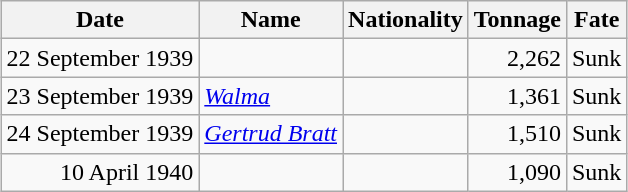<table class="wikitable sortable" style="margin: 1em auto 1em auto;">
<tr>
<th>Date</th>
<th>Name</th>
<th>Nationality</th>
<th>Tonnage</th>
<th>Fate</th>
</tr>
<tr>
<td align="right">22 September 1939</td>
<td align="left"></td>
<td align="left"></td>
<td align="right">2,262</td>
<td align="left">Sunk</td>
</tr>
<tr>
<td align="right">23 September 1939</td>
<td align="left"><em><a href='#'>Walma</a></em></td>
<td align="left"></td>
<td align="right">1,361</td>
<td align="left">Sunk</td>
</tr>
<tr>
<td align="right">24 September 1939</td>
<td align="left"><em><a href='#'>Gertrud Bratt</a></em></td>
<td align="left"></td>
<td align="right">1,510</td>
<td align="left">Sunk</td>
</tr>
<tr>
<td align="right">10 April 1940</td>
<td align="left"></td>
<td align="left"></td>
<td align="right">1,090</td>
<td align="left">Sunk</td>
</tr>
</table>
